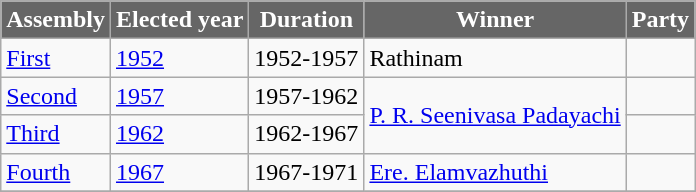<table class="wikitable sortable">
<tr>
<th style="background-color:#666666; color:white">Assembly</th>
<th style="background-color:#666666; color:white">Elected year</th>
<th style="background-color:#666666; color:white">Duration</th>
<th style="background-color:#666666; color:white">Winner</th>
<th style="background-color:#666666; color:white" colspan="2">Party</th>
</tr>
<tr>
<td><a href='#'>First</a></td>
<td><a href='#'>1952</a></td>
<td>1952-1957</td>
<td>Rathinam</td>
<td></td>
</tr>
<tr>
<td><a href='#'>Second</a></td>
<td><a href='#'>1957</a></td>
<td>1957-1962</td>
<td rowspan=2><a href='#'>P. R. Seenivasa Padayachi</a></td>
<td></td>
</tr>
<tr>
<td><a href='#'>Third</a></td>
<td><a href='#'>1962</a></td>
<td>1962-1967</td>
</tr>
<tr>
<td><a href='#'>Fourth</a></td>
<td><a href='#'>1967</a></td>
<td>1967-1971</td>
<td><a href='#'>Ere. Elamvazhuthi</a></td>
<td></td>
</tr>
<tr>
</tr>
</table>
